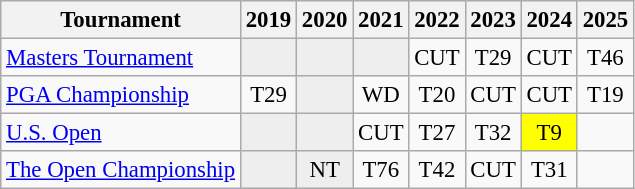<table class="wikitable" style="font-size:95%;text-align:center;">
<tr>
<th>Tournament</th>
<th>2019</th>
<th>2020</th>
<th>2021</th>
<th>2022</th>
<th>2023</th>
<th>2024</th>
<th>2025</th>
</tr>
<tr>
<td align=left><a href='#'>Masters Tournament</a></td>
<td style="background:#eeeeee;"></td>
<td style="background:#eeeeee;"></td>
<td style="background:#eeeeee;"></td>
<td>CUT</td>
<td>T29</td>
<td>CUT</td>
<td>T46</td>
</tr>
<tr>
<td align=left><a href='#'>PGA Championship</a></td>
<td>T29</td>
<td style="background:#eeeeee;"></td>
<td>WD</td>
<td>T20</td>
<td>CUT</td>
<td>CUT</td>
<td>T19</td>
</tr>
<tr>
<td align=left><a href='#'>U.S. Open</a></td>
<td style="background:#eeeeee;"></td>
<td style="background:#eeeeee;"></td>
<td>CUT</td>
<td>T27</td>
<td>T32</td>
<td style="background:yellow;">T9</td>
<td></td>
</tr>
<tr>
<td align=left><a href='#'>The Open Championship</a></td>
<td style="background:#eeeeee;"></td>
<td style="background:#eeeeee;">NT</td>
<td>T76</td>
<td>T42</td>
<td>CUT</td>
<td>T31</td>
<td></td>
</tr>
</table>
